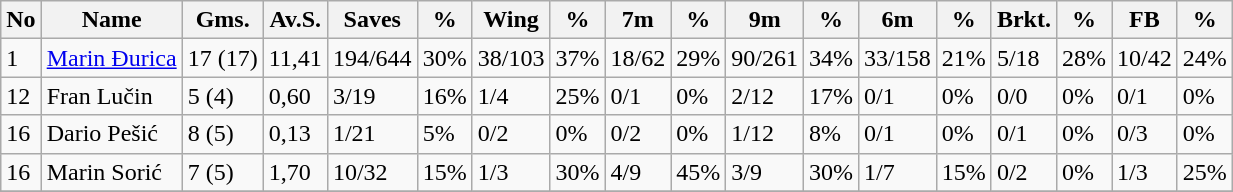<table class="wikitable">
<tr>
<th>No</th>
<th>Name</th>
<th>Gms.</th>
<th>Av.S.</th>
<th>Saves</th>
<th>%</th>
<th>Wing</th>
<th>%</th>
<th>7m</th>
<th>%</th>
<th>9m</th>
<th>%</th>
<th>6m</th>
<th>%</th>
<th>Brkt.</th>
<th>%</th>
<th>FB</th>
<th>%</th>
</tr>
<tr>
<td>1</td>
<td><a href='#'>Marin Đurica</a></td>
<td>17 (17)</td>
<td>11,41</td>
<td>194/644</td>
<td>30%</td>
<td>38/103</td>
<td>37%</td>
<td>18/62</td>
<td>29%</td>
<td>90/261</td>
<td>34%</td>
<td>33/158</td>
<td>21%</td>
<td>5/18</td>
<td>28%</td>
<td>10/42</td>
<td>24%</td>
</tr>
<tr>
<td>12</td>
<td>Fran Lučin</td>
<td>5 (4)</td>
<td>0,60</td>
<td>3/19</td>
<td>16%</td>
<td>1/4</td>
<td>25%</td>
<td>0/1</td>
<td>0%</td>
<td>2/12</td>
<td>17%</td>
<td>0/1</td>
<td>0%</td>
<td>0/0</td>
<td>0%</td>
<td>0/1</td>
<td>0%</td>
</tr>
<tr>
<td>16</td>
<td>Dario Pešić</td>
<td>8 (5)</td>
<td>0,13</td>
<td>1/21</td>
<td>5%</td>
<td>0/2</td>
<td>0%</td>
<td>0/2</td>
<td>0%</td>
<td>1/12</td>
<td>8%</td>
<td>0/1</td>
<td>0%</td>
<td>0/1</td>
<td>0%</td>
<td>0/3</td>
<td>0%</td>
</tr>
<tr>
<td>16</td>
<td>Marin Sorić</td>
<td>7 (5)</td>
<td>1,70</td>
<td>10/32</td>
<td>15%</td>
<td>1/3</td>
<td>30%</td>
<td>4/9</td>
<td>45%</td>
<td>3/9</td>
<td>30%</td>
<td>1/7</td>
<td>15%</td>
<td>0/2</td>
<td>0%</td>
<td>1/3</td>
<td>25%</td>
</tr>
<tr>
</tr>
</table>
